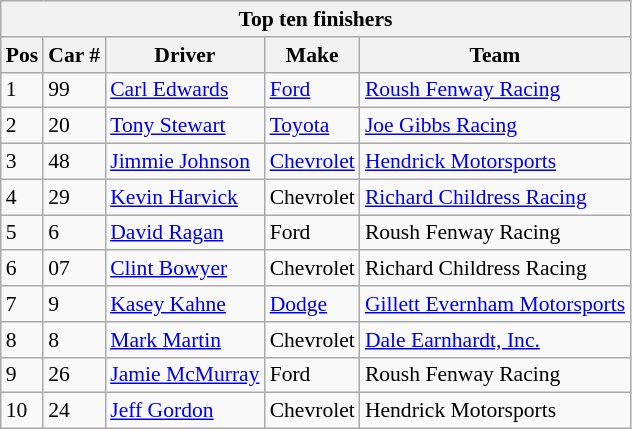<table class="wikitable" style="font-size:90%;">
<tr>
<th colspan=9>Top ten finishers</th>
</tr>
<tr>
<th>Pos</th>
<th>Car #</th>
<th>Driver</th>
<th>Make</th>
<th>Team</th>
</tr>
<tr>
<td>1</td>
<td>99</td>
<td><a href='#'>Carl Edwards</a></td>
<td><a href='#'>Ford</a></td>
<td><a href='#'>Roush Fenway Racing</a></td>
</tr>
<tr>
<td>2</td>
<td>20</td>
<td><a href='#'>Tony Stewart</a></td>
<td><a href='#'>Toyota</a></td>
<td><a href='#'>Joe Gibbs Racing</a></td>
</tr>
<tr>
<td>3</td>
<td>48</td>
<td><a href='#'>Jimmie Johnson</a></td>
<td><a href='#'>Chevrolet</a></td>
<td><a href='#'>Hendrick Motorsports</a></td>
</tr>
<tr>
<td>4</td>
<td>29</td>
<td><a href='#'>Kevin Harvick</a></td>
<td>Chevrolet</td>
<td><a href='#'>Richard Childress Racing</a></td>
</tr>
<tr>
<td>5</td>
<td>6</td>
<td><a href='#'>David Ragan</a></td>
<td>Ford</td>
<td>Roush Fenway Racing</td>
</tr>
<tr>
<td>6</td>
<td>07</td>
<td><a href='#'>Clint Bowyer</a></td>
<td>Chevrolet</td>
<td>Richard Childress Racing</td>
</tr>
<tr>
<td>7</td>
<td>9</td>
<td><a href='#'>Kasey Kahne</a></td>
<td><a href='#'>Dodge</a></td>
<td><a href='#'>Gillett Evernham Motorsports</a></td>
</tr>
<tr>
<td>8</td>
<td>8</td>
<td><a href='#'>Mark Martin</a></td>
<td>Chevrolet</td>
<td><a href='#'>Dale Earnhardt, Inc.</a></td>
</tr>
<tr>
<td>9</td>
<td>26</td>
<td><a href='#'>Jamie McMurray</a></td>
<td>Ford</td>
<td>Roush Fenway Racing</td>
</tr>
<tr>
<td>10</td>
<td>24</td>
<td><a href='#'>Jeff Gordon</a></td>
<td>Chevrolet</td>
<td>Hendrick Motorsports</td>
</tr>
</table>
